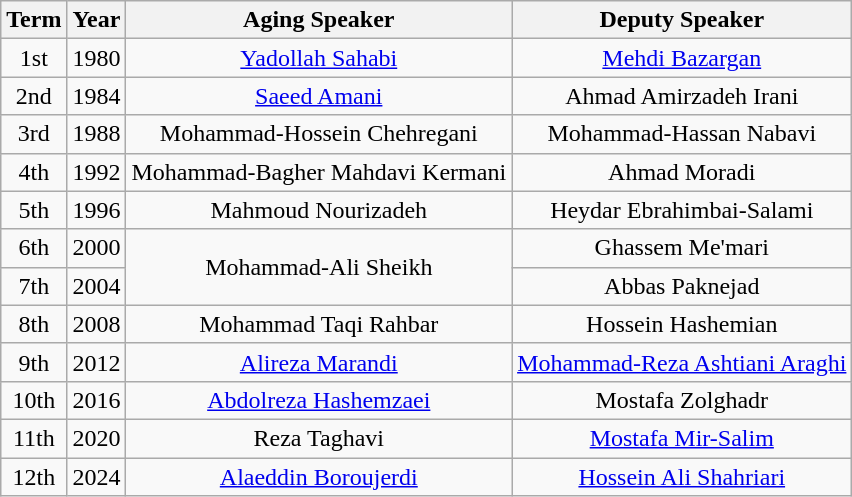<table class="wikitable" style="text-align:center;">
<tr>
<th>Term</th>
<th>Year</th>
<th>Aging Speaker</th>
<th>Deputy Speaker</th>
</tr>
<tr>
<td>1st</td>
<td>1980</td>
<td><a href='#'>Yadollah Sahabi</a></td>
<td><a href='#'>Mehdi Bazargan</a></td>
</tr>
<tr>
<td>2nd</td>
<td>1984</td>
<td><a href='#'>Saeed Amani</a></td>
<td>Ahmad Amirzadeh Irani</td>
</tr>
<tr>
<td>3rd</td>
<td>1988</td>
<td>Mohammad-Hossein Chehregani</td>
<td>Mohammad-Hassan Nabavi</td>
</tr>
<tr>
<td>4th</td>
<td>1992</td>
<td>Mohammad-Bagher Mahdavi Kermani</td>
<td>Ahmad Moradi</td>
</tr>
<tr>
<td>5th</td>
<td>1996</td>
<td>Mahmoud Nourizadeh</td>
<td>Heydar Ebrahimbai-Salami</td>
</tr>
<tr>
<td>6th</td>
<td>2000</td>
<td rowspan="2">Mohammad-Ali Sheikh</td>
<td>Ghassem Me'mari</td>
</tr>
<tr>
<td>7th</td>
<td>2004</td>
<td>Abbas Paknejad</td>
</tr>
<tr>
<td>8th</td>
<td>2008</td>
<td>Mohammad Taqi Rahbar</td>
<td>Hossein Hashemian</td>
</tr>
<tr>
<td>9th</td>
<td>2012</td>
<td><a href='#'>Alireza Marandi</a></td>
<td><a href='#'>Mohammad-Reza Ashtiani Araghi</a></td>
</tr>
<tr>
<td>10th</td>
<td>2016</td>
<td><a href='#'>Abdolreza Hashemzaei</a></td>
<td>Mostafa Zolghadr</td>
</tr>
<tr>
<td>11th</td>
<td>2020</td>
<td>Reza Taghavi</td>
<td><a href='#'>Mostafa Mir-Salim</a></td>
</tr>
<tr>
<td>12th</td>
<td>2024</td>
<td><a href='#'>Alaeddin Boroujerdi</a></td>
<td><a href='#'>Hossein Ali Shahriari</a></td>
</tr>
</table>
